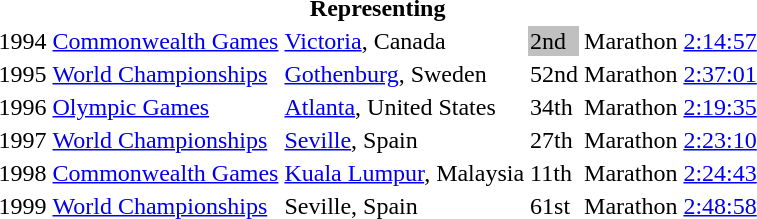<table>
<tr>
<th colspan="6">Representing </th>
</tr>
<tr>
<td>1994</td>
<td><a href='#'>Commonwealth Games</a></td>
<td><a href='#'>Victoria</a>, Canada</td>
<td bgcolor=silver>2nd</td>
<td>Marathon</td>
<td><a href='#'>2:14:57</a></td>
</tr>
<tr>
<td>1995</td>
<td><a href='#'>World Championships</a></td>
<td><a href='#'>Gothenburg</a>, Sweden</td>
<td>52nd</td>
<td>Marathon</td>
<td><a href='#'>2:37:01</a></td>
</tr>
<tr>
<td>1996</td>
<td><a href='#'>Olympic Games</a></td>
<td><a href='#'>Atlanta</a>, United States</td>
<td>34th</td>
<td>Marathon</td>
<td><a href='#'>2:19:35</a></td>
</tr>
<tr>
<td>1997</td>
<td><a href='#'>World Championships</a></td>
<td><a href='#'>Seville</a>, Spain</td>
<td>27th</td>
<td>Marathon</td>
<td><a href='#'>2:23:10</a></td>
</tr>
<tr>
<td>1998</td>
<td><a href='#'>Commonwealth Games</a></td>
<td><a href='#'>Kuala Lumpur</a>, Malaysia</td>
<td>11th</td>
<td>Marathon</td>
<td><a href='#'>2:24:43</a></td>
</tr>
<tr>
<td>1999</td>
<td><a href='#'>World Championships</a></td>
<td>Seville, Spain</td>
<td>61st</td>
<td>Marathon</td>
<td><a href='#'>2:48:58</a></td>
</tr>
</table>
